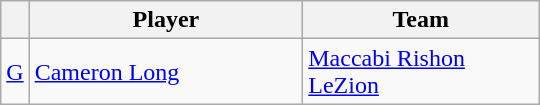<table class="wikitable">
<tr>
<th align="center"></th>
<th style="text-align:center;width:175px;">Player</th>
<th style="text-align:center;width:150px;">Team</th>
</tr>
<tr>
<td align=center><a href='#'>G</a></td>
<td> <a href='#'>Cameron Long</a></td>
<td><a href='#'>Maccabi Rishon LeZion</a></td>
</tr>
</table>
